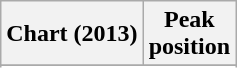<table class="wikitable sortable">
<tr>
<th>Chart (2013)</th>
<th>Peak<br>position</th>
</tr>
<tr>
</tr>
<tr>
</tr>
<tr>
</tr>
<tr>
</tr>
</table>
